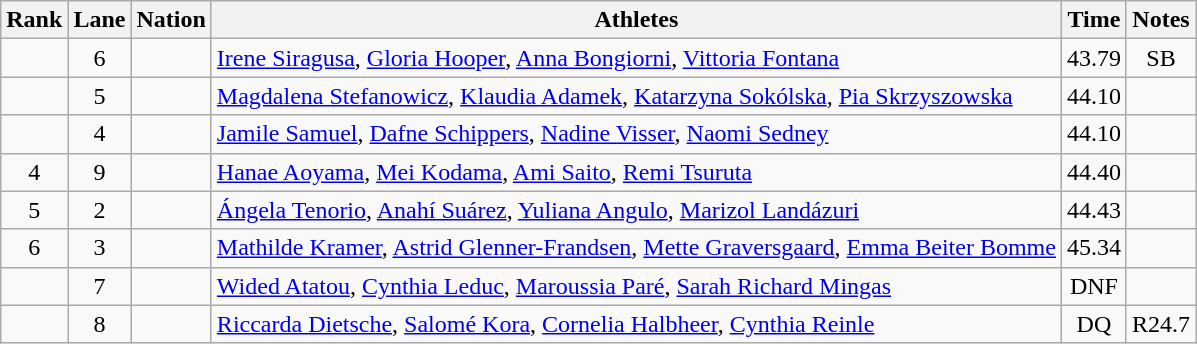<table class="wikitable sortable" style="text-align:center">
<tr>
<th>Rank</th>
<th>Lane</th>
<th>Nation</th>
<th>Athletes</th>
<th>Time</th>
<th>Notes</th>
</tr>
<tr>
<td></td>
<td>6</td>
<td align="left"></td>
<td align="left"><a href='#'>Irene Siragusa</a>, <a href='#'>Gloria Hooper</a>, <a href='#'>Anna Bongiorni</a>, <a href='#'>Vittoria Fontana</a></td>
<td>43.79</td>
<td>SB</td>
</tr>
<tr>
<td></td>
<td>5</td>
<td align="left"></td>
<td align="left"><a href='#'>Magdalena Stefanowicz</a>, <a href='#'>Klaudia Adamek</a>, <a href='#'>Katarzyna Sokólska</a>, <a href='#'>Pia Skrzyszowska</a></td>
<td>44.10</td>
<td></td>
</tr>
<tr>
<td></td>
<td>4</td>
<td align="left"></td>
<td align="left"><a href='#'>Jamile Samuel</a>, <a href='#'>Dafne Schippers</a>, <a href='#'>Nadine Visser</a>, <a href='#'>Naomi Sedney</a></td>
<td>44.10</td>
<td></td>
</tr>
<tr>
<td>4</td>
<td>9</td>
<td align="left"></td>
<td align="left"><a href='#'>Hanae Aoyama</a>, <a href='#'>Mei Kodama</a>, <a href='#'>Ami Saito</a>, <a href='#'>Remi Tsuruta</a></td>
<td>44.40</td>
<td></td>
</tr>
<tr>
<td>5</td>
<td>2</td>
<td align="left"></td>
<td align="left"><a href='#'>Ángela Tenorio</a>, <a href='#'>Anahí Suárez</a>, <a href='#'>Yuliana Angulo</a>, <a href='#'>Marizol Landázuri</a></td>
<td>44.43</td>
<td></td>
</tr>
<tr>
<td>6</td>
<td>3</td>
<td align="left"></td>
<td align="left"><a href='#'>Mathilde Kramer</a>, <a href='#'>Astrid Glenner-Frandsen</a>, <a href='#'>Mette Graversgaard</a>, <a href='#'>Emma Beiter Bomme</a></td>
<td>45.34</td>
<td></td>
</tr>
<tr>
<td></td>
<td>7</td>
<td align="left"></td>
<td align="left"><a href='#'>Wided Atatou</a>, <a href='#'>Cynthia Leduc</a>, <a href='#'>Maroussia Paré</a>, <a href='#'>Sarah Richard Mingas</a></td>
<td>DNF</td>
<td></td>
</tr>
<tr>
<td></td>
<td>8</td>
<td align="left"></td>
<td align="left"><a href='#'>Riccarda Dietsche</a>, <a href='#'>Salomé Kora</a>, <a href='#'>Cornelia Halbheer</a>, <a href='#'>Cynthia Reinle</a></td>
<td>DQ</td>
<td>R24.7</td>
</tr>
</table>
